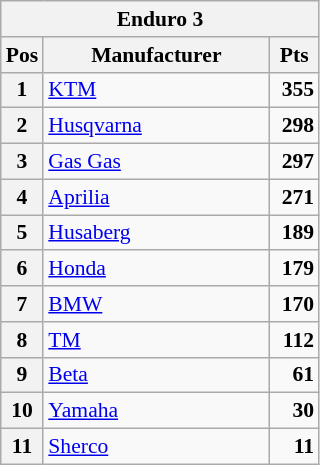<table class="wikitable" style="font-size: 90%;">
<tr>
<th colspan="3">Enduro 3</th>
</tr>
<tr>
<th>Pos</th>
<th style="width:10em">Manufacturer</th>
<th> Pts </th>
</tr>
<tr>
<th>1</th>
<td> <a href='#'>KTM</a></td>
<td align="right"><strong>355</strong></td>
</tr>
<tr>
<th>2</th>
<td> <a href='#'>Husqvarna</a></td>
<td align="right"><strong>298</strong></td>
</tr>
<tr>
<th>3</th>
<td> <a href='#'>Gas Gas</a></td>
<td align="right"><strong>297</strong></td>
</tr>
<tr>
<th>4</th>
<td> <a href='#'>Aprilia</a></td>
<td align="right"><strong>271</strong></td>
</tr>
<tr>
<th>5</th>
<td> <a href='#'>Husaberg</a></td>
<td align="right"><strong>189</strong></td>
</tr>
<tr>
<th>6</th>
<td> <a href='#'>Honda</a></td>
<td align="right"><strong>179</strong></td>
</tr>
<tr>
<th>7</th>
<td> <a href='#'>BMW</a></td>
<td align="right"><strong>170</strong></td>
</tr>
<tr>
<th>8</th>
<td> <a href='#'>TM</a></td>
<td align="right"><strong>112</strong></td>
</tr>
<tr>
<th>9</th>
<td> <a href='#'>Beta</a></td>
<td align="right"><strong>61</strong></td>
</tr>
<tr>
<th>10</th>
<td> <a href='#'>Yamaha</a></td>
<td align="right"><strong>30</strong></td>
</tr>
<tr>
<th>11</th>
<td> <a href='#'>Sherco</a></td>
<td align="right"><strong>11</strong></td>
</tr>
</table>
